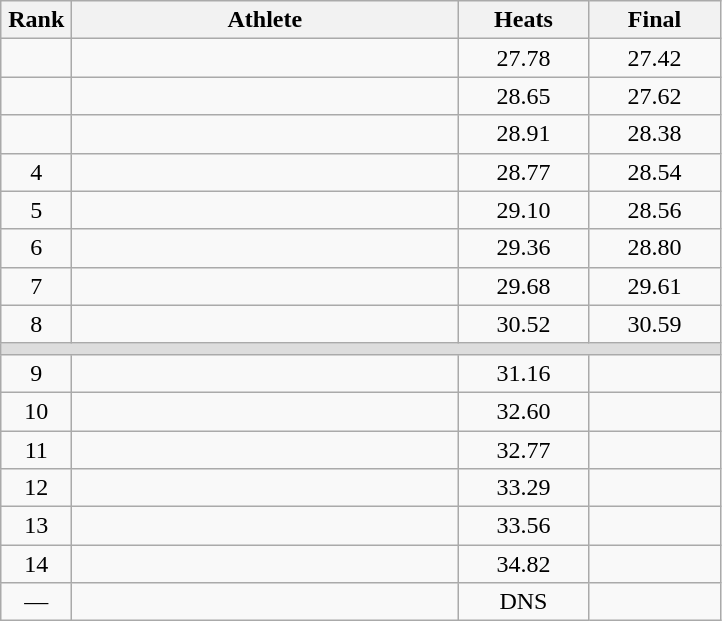<table class=wikitable style="text-align:center">
<tr>
<th width=40>Rank</th>
<th width=250>Athlete</th>
<th width=80>Heats</th>
<th width=80>Final</th>
</tr>
<tr>
<td></td>
<td align=left></td>
<td>27.78</td>
<td>27.42</td>
</tr>
<tr>
<td></td>
<td align=left></td>
<td>28.65</td>
<td>27.62</td>
</tr>
<tr>
<td></td>
<td align=left></td>
<td>28.91</td>
<td>28.38</td>
</tr>
<tr>
<td>4</td>
<td align=left></td>
<td>28.77</td>
<td>28.54</td>
</tr>
<tr>
<td>5</td>
<td align=left></td>
<td>29.10</td>
<td>28.56</td>
</tr>
<tr>
<td>6</td>
<td align=left></td>
<td>29.36</td>
<td>28.80</td>
</tr>
<tr>
<td>7</td>
<td align=left></td>
<td>29.68</td>
<td>29.61</td>
</tr>
<tr>
<td>8</td>
<td align=left></td>
<td>30.52</td>
<td>30.59</td>
</tr>
<tr bgcolor=#DDDDDD>
<td colspan=4></td>
</tr>
<tr>
<td>9</td>
<td align=left></td>
<td>31.16</td>
<td></td>
</tr>
<tr>
<td>10</td>
<td align=left></td>
<td>32.60</td>
<td></td>
</tr>
<tr>
<td>11</td>
<td align=left></td>
<td>32.77</td>
<td></td>
</tr>
<tr>
<td>12</td>
<td align=left></td>
<td>33.29</td>
<td></td>
</tr>
<tr>
<td>13</td>
<td align=left></td>
<td>33.56</td>
<td></td>
</tr>
<tr>
<td>14</td>
<td align=left></td>
<td>34.82</td>
<td></td>
</tr>
<tr>
<td>—</td>
<td align=left></td>
<td>DNS</td>
<td></td>
</tr>
</table>
